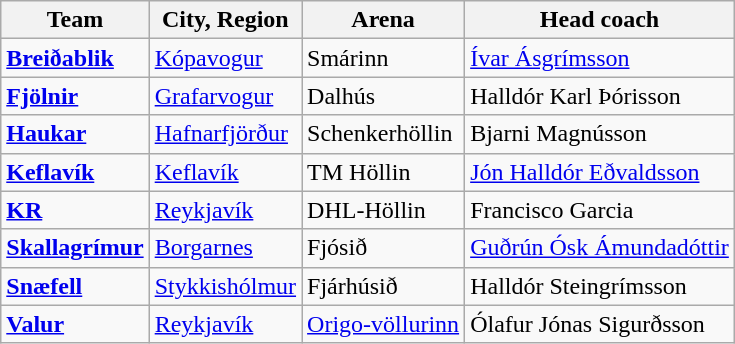<table class="wikitable">
<tr>
<th>Team</th>
<th>City, Region</th>
<th>Arena</th>
<th>Head coach</th>
</tr>
<tr>
<td><strong><a href='#'>Breiðablik</a></strong></td>
<td><a href='#'>Kópavogur</a></td>
<td>Smárinn</td>
<td> <a href='#'>Ívar Ásgrímsson</a></td>
</tr>
<tr>
<td><strong><a href='#'>Fjölnir</a></strong></td>
<td><a href='#'>Grafarvogur</a></td>
<td>Dalhús</td>
<td> Halldór Karl Þórisson</td>
</tr>
<tr>
<td><strong><a href='#'>Haukar</a> </strong></td>
<td><a href='#'>Hafnarfjörður</a></td>
<td>Schenkerhöllin</td>
<td> Bjarni Magnússon</td>
</tr>
<tr>
<td><strong><a href='#'>Keflavík</a></strong></td>
<td><a href='#'>Keflavík</a></td>
<td>TM Höllin</td>
<td> <a href='#'>Jón Halldór Eðvaldsson</a></td>
</tr>
<tr>
<td><strong><a href='#'>KR</a></strong></td>
<td><a href='#'>Reykjavík</a></td>
<td>DHL-Höllin</td>
<td> Francisco Garcia</td>
</tr>
<tr>
<td><strong><a href='#'>Skallagrímur</a></strong></td>
<td><a href='#'>Borgarnes</a></td>
<td>Fjósið</td>
<td> <a href='#'>Guðrún Ósk Ámundadóttir</a></td>
</tr>
<tr>
<td><strong><a href='#'>Snæfell</a></strong></td>
<td><a href='#'>Stykkishólmur</a></td>
<td>Fjárhúsið</td>
<td> Halldór Steingrímsson</td>
</tr>
<tr>
<td><strong><a href='#'>Valur</a> </strong></td>
<td><a href='#'>Reykjavík</a></td>
<td><a href='#'>Origo-völlurinn</a></td>
<td> Ólafur Jónas Sigurðsson</td>
</tr>
</table>
